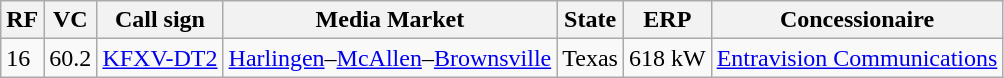<table class="wikitable sortable">
<tr>
<th scope="col">RF</th>
<th scope="col">VC</th>
<th scope="col">Call sign</th>
<th scope="col">Media Market</th>
<th scope="col">State</th>
<th scope="col">ERP</th>
<th scope="col">Concessionaire</th>
</tr>
<tr>
<td>16</td>
<td>60.2</td>
<td><a href='#'>KFXV-DT2</a></td>
<td><a href='#'>Harlingen</a>–<a href='#'>McAllen</a>–<a href='#'>Brownsville</a></td>
<td>Texas</td>
<td>618 kW</td>
<td><a href='#'>Entravision Communications</a></td>
</tr>
</table>
